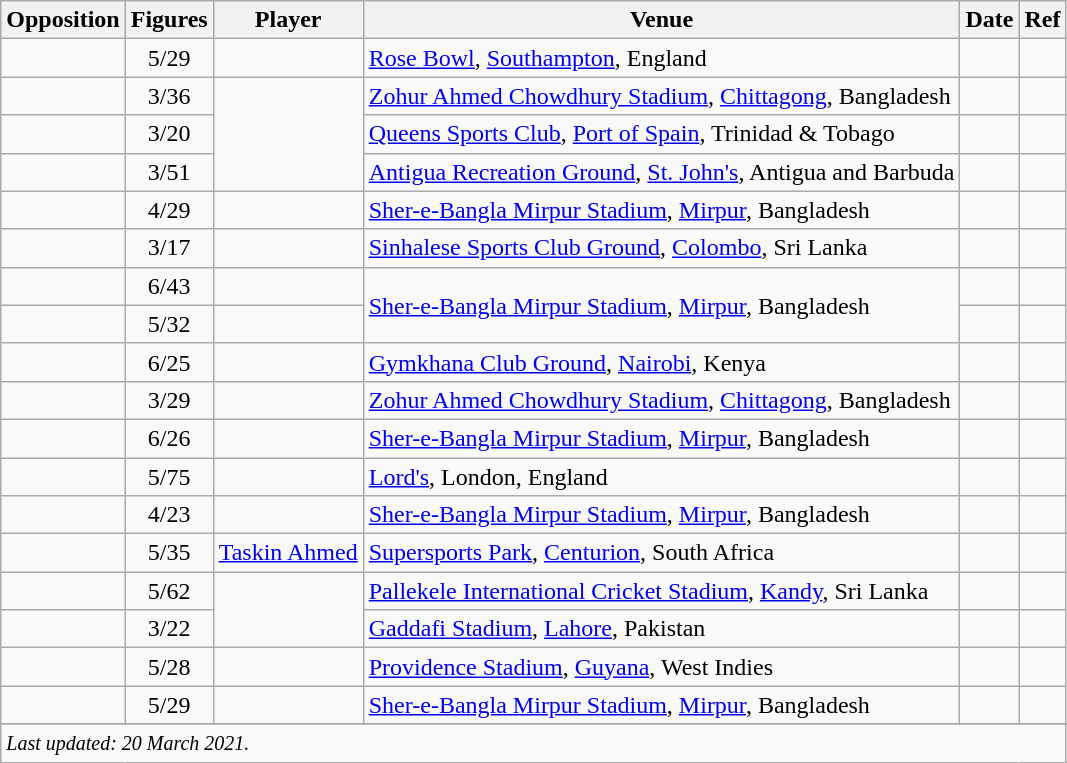<table class="wikitable sortable">
<tr>
<th scope=col>Opposition</th>
<th scope=col>Figures</th>
<th scope=col>Player</th>
<th scope=col>Venue</th>
<th scope=col>Date</th>
<th scope=col>Ref</th>
</tr>
<tr>
<td></td>
<td scope=row style=text-align:center;>5/29</td>
<td></td>
<td><a href='#'>Rose Bowl</a>, <a href='#'>Southampton</a>, England</td>
<td> </td>
<td></td>
</tr>
<tr>
<td></td>
<td scope=row style=text-align:center;>3/36</td>
<td rowspan=3></td>
<td><a href='#'>Zohur Ahmed Chowdhury Stadium</a>, <a href='#'>Chittagong</a>, Bangladesh</td>
<td> </td>
<td></td>
</tr>
<tr>
<td></td>
<td scope=row style=text-align:center;>3/20</td>
<td><a href='#'>Queens Sports Club</a>, <a href='#'>Port of Spain</a>, Trinidad & Tobago</td>
<td> </td>
<td></td>
</tr>
<tr>
<td></td>
<td scope=row style=text-align:center;>3/51</td>
<td><a href='#'>Antigua Recreation Ground</a>, <a href='#'>St. John's</a>, Antigua and Barbuda</td>
<td></td>
<td></td>
</tr>
<tr>
<td></td>
<td scope=row style=text-align:center;>4/29</td>
<td></td>
<td><a href='#'>Sher-e-Bangla Mirpur Stadium</a>, <a href='#'>Mirpur</a>, Bangladesh</td>
<td></td>
<td></td>
</tr>
<tr>
<td></td>
<td scope=row style=text-align:center;>3/17</td>
<td></td>
<td><a href='#'>Sinhalese Sports Club Ground</a>, <a href='#'>Colombo</a>, Sri Lanka</td>
<td></td>
<td></td>
</tr>
<tr>
<td></td>
<td scope=row style=text-align:center;>6/43</td>
<td></td>
<td rowspan=2><a href='#'>Sher-e-Bangla Mirpur Stadium</a>, <a href='#'>Mirpur</a>, Bangladesh</td>
<td></td>
<td></td>
</tr>
<tr>
<td></td>
<td scope=row style=text-align:center;>5/32</td>
<td></td>
<td></td>
<td></td>
</tr>
<tr>
<td></td>
<td scope=row style=text-align:center;>6/25</td>
<td></td>
<td><a href='#'>Gymkhana Club Ground</a>, <a href='#'>Nairobi</a>, Kenya</td>
<td></td>
<td></td>
</tr>
<tr>
<td></td>
<td scope=row style=text-align:center;>3/29</td>
<td></td>
<td><a href='#'>Zohur Ahmed Chowdhury Stadium</a>, <a href='#'>Chittagong</a>, Bangladesh</td>
<td> </td>
<td></td>
</tr>
<tr>
<td></td>
<td scope=row style=text-align:center;>6/26</td>
<td></td>
<td><a href='#'>Sher-e-Bangla Mirpur Stadium</a>, <a href='#'>Mirpur</a>, Bangladesh</td>
<td></td>
<td></td>
</tr>
<tr>
<td></td>
<td scope=row style=text-align:center;>5/75</td>
<td></td>
<td><a href='#'>Lord's</a>, London, England</td>
<td> </td>
<td></td>
</tr>
<tr>
<td></td>
<td scope=row style=text-align:center;>4/23</td>
<td></td>
<td><a href='#'>Sher-e-Bangla Mirpur Stadium</a>, <a href='#'>Mirpur</a>, Bangladesh</td>
<td></td>
<td></td>
</tr>
<tr>
<td></td>
<td scope=row style=text-align:center;>5/35</td>
<td><a href='#'>Taskin Ahmed</a></td>
<td><a href='#'>Supersports Park</a>, <a href='#'>Centurion</a>, South Africa</td>
<td></td>
<td></td>
</tr>
<tr>
<td></td>
<td scope=row style=text-align:center;>5/62</td>
<td rowspan=2></td>
<td><a href='#'>Pallekele International Cricket Stadium</a>, <a href='#'>Kandy</a>, Sri Lanka</td>
<td></td>
<td></td>
</tr>
<tr>
<td></td>
<td scope=row style=text-align:center;>3/22</td>
<td><a href='#'>Gaddafi Stadium</a>, <a href='#'>Lahore</a>, Pakistan</td>
<td></td>
<td></td>
</tr>
<tr>
<td></td>
<td scope=row style=text-align:center;>5/28</td>
<td></td>
<td><a href='#'>Providence Stadium</a>, <a href='#'>Guyana</a>, West Indies</td>
<td></td>
<td></td>
</tr>
<tr>
<td></td>
<td scope=row style=text-align:center;>5/29</td>
<td></td>
<td><a href='#'>Sher-e-Bangla Mirpur Stadium</a>, <a href='#'>Mirpur</a>, Bangladesh</td>
<td></td>
<td></td>
</tr>
<tr>
</tr>
<tr class=sortbottom>
<td colspan=6><small><em>Last updated: 20 March 2021.</em></small></td>
</tr>
</table>
